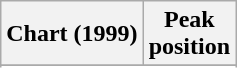<table class="wikitable sortable plainrowheaders" style="text-align:center;">
<tr>
<th scope="col">Chart (1999)</th>
<th scope="col">Peak<br>position</th>
</tr>
<tr>
</tr>
<tr>
</tr>
<tr>
</tr>
<tr>
</tr>
</table>
